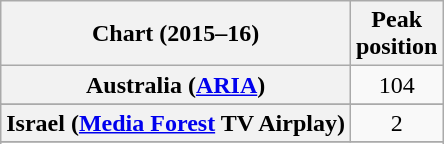<table class="wikitable sortable plainrowheaders" style="text-align:center">
<tr>
<th scope="col">Chart (2015–16)</th>
<th scope="col">Peak<br>position</th>
</tr>
<tr>
<th scope="row">Australia (<a href='#'>ARIA</a>)</th>
<td>104</td>
</tr>
<tr>
</tr>
<tr>
</tr>
<tr>
</tr>
<tr>
<th scope="row">Israel (<a href='#'>Media Forest</a> TV Airplay)</th>
<td>2</td>
</tr>
<tr>
</tr>
<tr>
</tr>
<tr>
</tr>
<tr>
</tr>
<tr>
</tr>
<tr>
</tr>
<tr>
</tr>
<tr>
</tr>
</table>
